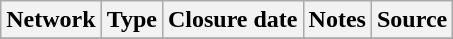<table class="wikitable sortable">
<tr>
<th>Network</th>
<th>Type</th>
<th>Closure date</th>
<th>Notes</th>
<th>Source</th>
</tr>
<tr>
</tr>
</table>
